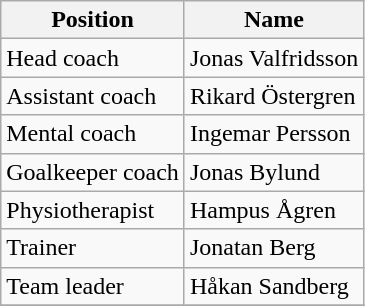<table class="wikitable">
<tr>
<th>Position</th>
<th>Name</th>
</tr>
<tr>
<td>Head coach</td>
<td> Jonas Valfridsson</td>
</tr>
<tr>
<td>Assistant coach</td>
<td> Rikard Östergren</td>
</tr>
<tr>
<td>Mental coach</td>
<td> Ingemar Persson</td>
</tr>
<tr>
<td>Goalkeeper coach</td>
<td> Jonas Bylund</td>
</tr>
<tr>
<td>Physiotherapist</td>
<td> Hampus Ågren</td>
</tr>
<tr>
<td>Trainer</td>
<td> Jonatan Berg</td>
</tr>
<tr>
<td>Team leader</td>
<td> Håkan Sandberg</td>
</tr>
<tr>
</tr>
</table>
